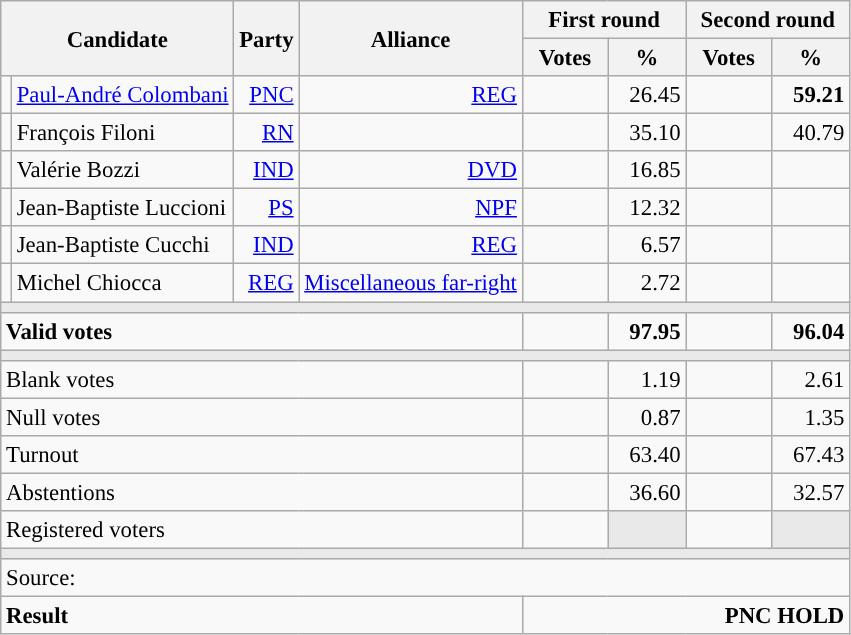<table class="wikitable" style="text-align:right;font-size:95%;">
<tr>
<th colspan="2" rowspan="2">Candidate</th>
<th colspan="1" rowspan="2">Party</th>
<th colspan="1" rowspan="2">Alliance</th>
<th colspan="2">First round</th>
<th colspan="2">Second round</th>
</tr>
<tr>
<th style="width:50px;">Votes</th>
<th style="width:45px;">%</th>
<th style="width:50px;">Votes</th>
<th style="width:45px;">%</th>
</tr>
<tr>
<td style="color:inherit;background:"></td>
<td style="text-align:left;"><a href='#'>Paul-André Colombani</a></td>
<td><a href='#'>PNC</a></td>
<td><a href='#'>REG</a></td>
<td></td>
<td>26.45</td>
<td><strong></strong></td>
<td><strong>59.21</strong></td>
</tr>
<tr>
<td style="color:inherit;background:"></td>
<td style="text-align:left;">François Filoni</td>
<td><a href='#'>RN</a></td>
<td></td>
<td></td>
<td>35.10</td>
<td></td>
<td>40.79</td>
</tr>
<tr>
<td style="color:inherit;background:"></td>
<td style="text-align:left;">Valérie Bozzi</td>
<td><a href='#'>IND</a></td>
<td><a href='#'>DVD</a></td>
<td></td>
<td>16.85</td>
<td></td>
<td></td>
</tr>
<tr>
<td style="color:inherit;background:"></td>
<td style="text-align:left;">Jean-Baptiste Luccioni</td>
<td><a href='#'>PS</a></td>
<td><a href='#'>NPF</a></td>
<td></td>
<td>12.32</td>
<td></td>
<td></td>
</tr>
<tr>
<td style="color:inherit;background:"></td>
<td style="text-align:left;">Jean-Baptiste Cucchi</td>
<td><a href='#'>IND</a></td>
<td><a href='#'>REG</a></td>
<td></td>
<td>6.57</td>
<td></td>
<td></td>
</tr>
<tr>
<td style="color:inherit;background:"></td>
<td style="text-align:left;">Michel Chiocca</td>
<td><a href='#'>REG</a></td>
<td><a href='#'> Miscellaneous far-right</a></td>
<td></td>
<td>2.72</td>
<td></td>
<td></td>
</tr>
<tr>
<td colspan="8" style="background:#E9E9E9;"></td>
</tr>
<tr style="font-weight:bold;">
<td colspan="4" style="text-align:left;">Valid votes</td>
<td></td>
<td>97.95</td>
<td></td>
<td>96.04</td>
</tr>
<tr>
<td colspan="8" style="background:#E9E9E9;"></td>
</tr>
<tr>
<td colspan="4" style="text-align:left;">Blank votes</td>
<td></td>
<td>1.19</td>
<td></td>
<td>2.61</td>
</tr>
<tr>
<td colspan="4" style="text-align:left;">Null votes</td>
<td></td>
<td>0.87</td>
<td></td>
<td>1.35</td>
</tr>
<tr>
<td colspan="4" style="text-align:left;">Turnout</td>
<td></td>
<td>63.40</td>
<td></td>
<td>67.43</td>
</tr>
<tr>
<td colspan="4" style="text-align:left;">Abstentions</td>
<td></td>
<td>36.60</td>
<td></td>
<td>32.57</td>
</tr>
<tr>
<td colspan="4" style="text-align:left;">Registered voters</td>
<td></td>
<td style="background:#E9E9E9;"></td>
<td></td>
<td style="background:#E9E9E9;"></td>
</tr>
<tr>
<td colspan="8" style="background:#E9E9E9;"></td>
</tr>
<tr>
<td colspan="8" style="text-align:left;">Source: </td>
</tr>
<tr style="font-weight:bold">
<td colspan="4" style="text-align:left;">Result</td>
<td colspan="4" style="background-color:">PNC HOLD</td>
</tr>
</table>
